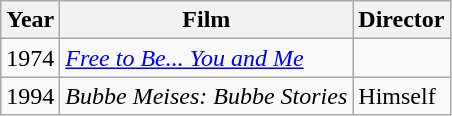<table class="wikitable">
<tr>
<th>Year</th>
<th>Film</th>
<th>Director</th>
</tr>
<tr>
<td>1974</td>
<td><em><a href='#'>Free to Be... You and Me</a></em></td>
<td></td>
</tr>
<tr>
<td>1994</td>
<td><em>Bubbe Meises: Bubbe Stories</em></td>
<td>Himself</td>
</tr>
</table>
